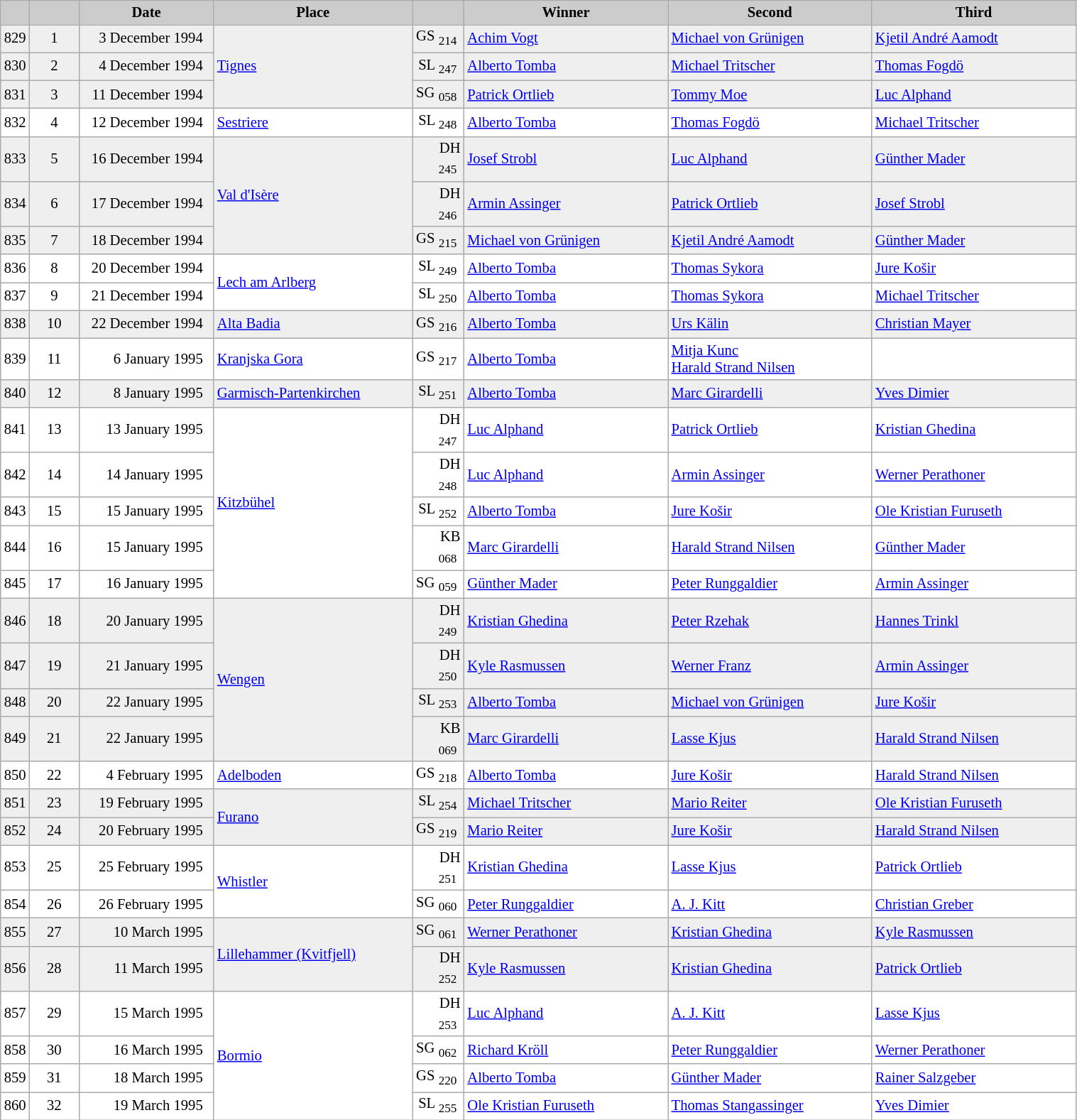<table class="wikitable plainrowheaders" style="background:#fff; font-size:86%; line-height:16px; border:grey solid 1px; border-collapse:collapse;">
<tr style="background:#ccc; text-align:center;">
<td align="center" width="13"></td>
<td align="center" width="40"></td>
<td align="center" width="120"><strong>Date</strong></td>
<td align="center" width="180"><strong>Place</strong></td>
<td align="center" width="42"></td>
<td align="center" width="185"><strong>Winner</strong></td>
<td align="center" width="185"><strong>Second</strong></td>
<td align="center" width="185"><strong>Third</strong></td>
</tr>
<tr bgcolor="#EFEFEF">
<td align=center>829</td>
<td align=center>1</td>
<td align=right>3 December 1994  </td>
<td rowspan=3> <a href='#'>Tignes</a></td>
<td align=right>GS <sub>214</sub> </td>
<td> <a href='#'>Achim Vogt</a></td>
<td> <a href='#'>Michael von Grünigen</a></td>
<td> <a href='#'>Kjetil André Aamodt</a></td>
</tr>
<tr bgcolor="#EFEFEF">
<td align=center>830</td>
<td align=center>2</td>
<td align=right>4 December 1994  </td>
<td align=right>SL <sub>247</sub> </td>
<td> <a href='#'>Alberto Tomba</a></td>
<td> <a href='#'>Michael Tritscher</a></td>
<td> <a href='#'>Thomas Fogdö</a></td>
</tr>
<tr bgcolor="#EFEFEF">
<td align=center>831</td>
<td align=center>3</td>
<td align=right>11 December 1994  </td>
<td align=right>SG <sub>058</sub> </td>
<td> <a href='#'>Patrick Ortlieb</a></td>
<td> <a href='#'>Tommy Moe</a></td>
<td> <a href='#'>Luc Alphand</a></td>
</tr>
<tr>
<td align=center>832</td>
<td align=center>4</td>
<td align=right>12 December 1994  </td>
<td> <a href='#'>Sestriere</a></td>
<td align=right>SL <sub>248</sub> </td>
<td> <a href='#'>Alberto Tomba</a></td>
<td> <a href='#'>Thomas Fogdö</a></td>
<td> <a href='#'>Michael Tritscher</a></td>
</tr>
<tr bgcolor="#EFEFEF">
<td align=center>833</td>
<td align=center>5</td>
<td align=right>16 December 1994  </td>
<td rowspan=3> <a href='#'>Val d'Isère</a></td>
<td align=right>DH <sub>245</sub> </td>
<td> <a href='#'>Josef Strobl</a></td>
<td> <a href='#'>Luc Alphand</a></td>
<td> <a href='#'>Günther Mader</a></td>
</tr>
<tr bgcolor="#EFEFEF">
<td align=center>834</td>
<td align=center>6</td>
<td align=right>17 December 1994  </td>
<td align=right>DH <sub>246</sub> </td>
<td> <a href='#'>Armin Assinger</a></td>
<td> <a href='#'>Patrick Ortlieb</a></td>
<td> <a href='#'>Josef Strobl</a></td>
</tr>
<tr bgcolor="#EFEFEF">
<td align=center>835</td>
<td align=center>7</td>
<td align=right>18 December 1994  </td>
<td align=right>GS <sub>215</sub> </td>
<td> <a href='#'>Michael von Grünigen</a></td>
<td> <a href='#'>Kjetil André Aamodt</a></td>
<td> <a href='#'>Günther Mader</a></td>
</tr>
<tr>
<td align=center>836</td>
<td align=center>8</td>
<td align=right>20 December 1994  </td>
<td rowspan=2> <a href='#'>Lech am Arlberg</a></td>
<td align=right>SL <sub>249</sub> </td>
<td> <a href='#'>Alberto Tomba</a></td>
<td> <a href='#'>Thomas Sykora</a></td>
<td> <a href='#'>Jure Košir</a></td>
</tr>
<tr>
<td align=center>837</td>
<td align=center>9</td>
<td align=right>21 December 1994  </td>
<td align=right>SL <sub>250</sub> </td>
<td> <a href='#'>Alberto Tomba</a></td>
<td> <a href='#'>Thomas Sykora</a></td>
<td> <a href='#'>Michael Tritscher</a></td>
</tr>
<tr bgcolor="#EFEFEF">
<td align=center>838</td>
<td align=center>10</td>
<td align=right>22 December 1994  </td>
<td> <a href='#'>Alta Badia</a></td>
<td align=right>GS <sub>216</sub> </td>
<td> <a href='#'>Alberto Tomba</a></td>
<td> <a href='#'>Urs Kälin</a></td>
<td> <a href='#'>Christian Mayer</a></td>
</tr>
<tr>
<td align=center>839</td>
<td align=center>11</td>
<td align=right>6 January 1995  </td>
<td> <a href='#'>Kranjska Gora</a></td>
<td align=right>GS <sub>217</sub> </td>
<td> <a href='#'>Alberto Tomba</a></td>
<td> <a href='#'>Mitja Kunc</a><br> <a href='#'>Harald Strand Nilsen</a></td>
<td></td>
</tr>
<tr bgcolor="#EFEFEF">
<td align=center>840</td>
<td align=center>12</td>
<td align=right>8 January 1995  </td>
<td> <a href='#'>Garmisch-Partenkirchen</a></td>
<td align=right>SL <sub>251</sub> </td>
<td> <a href='#'>Alberto Tomba</a></td>
<td> <a href='#'>Marc Girardelli</a></td>
<td> <a href='#'>Yves Dimier</a></td>
</tr>
<tr>
<td align=center>841</td>
<td align=center>13</td>
<td align=right>13 January 1995  </td>
<td rowspan=5> <a href='#'>Kitzbühel</a></td>
<td align=right>DH <sub>247</sub> </td>
<td> <a href='#'>Luc Alphand</a></td>
<td> <a href='#'>Patrick Ortlieb</a></td>
<td> <a href='#'>Kristian Ghedina</a></td>
</tr>
<tr>
<td align=center>842</td>
<td align=center>14</td>
<td align=right>14 January 1995  </td>
<td align=right>DH <sub>248</sub> </td>
<td> <a href='#'>Luc Alphand</a></td>
<td> <a href='#'>Armin Assinger</a></td>
<td> <a href='#'>Werner Perathoner</a></td>
</tr>
<tr>
<td align=center>843</td>
<td align=center>15</td>
<td align=right>15 January 1995  </td>
<td align=right>SL <sub>252</sub> </td>
<td> <a href='#'>Alberto Tomba</a></td>
<td> <a href='#'>Jure Košir</a></td>
<td> <a href='#'>Ole Kristian Furuseth</a></td>
</tr>
<tr>
<td align=center>844</td>
<td align=center>16</td>
<td align=right>15 January 1995  </td>
<td align=right>KB <sub>068</sub> </td>
<td> <a href='#'>Marc Girardelli</a></td>
<td> <a href='#'>Harald Strand Nilsen</a></td>
<td> <a href='#'>Günther Mader</a></td>
</tr>
<tr>
<td align=center>845</td>
<td align=center>17</td>
<td align=right>16 January 1995  </td>
<td align=right>SG <sub>059</sub> </td>
<td> <a href='#'>Günther Mader</a></td>
<td> <a href='#'>Peter Runggaldier</a></td>
<td> <a href='#'>Armin Assinger</a></td>
</tr>
<tr bgcolor="#EFEFEF">
<td align=center>846</td>
<td align=center>18</td>
<td align=right>20 January 1995  </td>
<td rowspan=4> <a href='#'>Wengen</a></td>
<td align=right>DH <sub>249</sub> </td>
<td> <a href='#'>Kristian Ghedina</a></td>
<td> <a href='#'>Peter Rzehak</a></td>
<td> <a href='#'>Hannes Trinkl</a></td>
</tr>
<tr bgcolor="#EFEFEF">
<td align=center>847</td>
<td align=center>19</td>
<td align=right>21 January 1995  </td>
<td align=right>DH <sub>250</sub> </td>
<td> <a href='#'>Kyle Rasmussen</a></td>
<td> <a href='#'>Werner Franz</a></td>
<td> <a href='#'>Armin Assinger</a></td>
</tr>
<tr bgcolor="#EFEFEF">
<td align=center>848</td>
<td align=center>20</td>
<td align=right>22 January 1995  </td>
<td align=right>SL <sub>253</sub> </td>
<td> <a href='#'>Alberto Tomba</a></td>
<td> <a href='#'>Michael von Grünigen</a></td>
<td> <a href='#'>Jure Košir</a></td>
</tr>
<tr bgcolor="#EFEFEF">
<td align=center>849</td>
<td align=center>21</td>
<td align=right>22 January 1995  </td>
<td align=right>KB <sub>069</sub> </td>
<td> <a href='#'>Marc Girardelli</a></td>
<td> <a href='#'>Lasse Kjus</a></td>
<td> <a href='#'>Harald Strand Nilsen</a></td>
</tr>
<tr>
<td align=center>850</td>
<td align=center>22</td>
<td align=right>4 February 1995  </td>
<td> <a href='#'>Adelboden</a></td>
<td align=right>GS <sub>218</sub> </td>
<td> <a href='#'>Alberto Tomba</a></td>
<td> <a href='#'>Jure Košir</a></td>
<td> <a href='#'>Harald Strand Nilsen</a></td>
</tr>
<tr bgcolor="#EFEFEF">
<td align=center>851</td>
<td align=center>23</td>
<td align=right>19 February 1995  </td>
<td rowspan=2> <a href='#'>Furano</a></td>
<td align=right>SL <sub>254</sub> </td>
<td> <a href='#'>Michael Tritscher</a></td>
<td> <a href='#'>Mario Reiter</a></td>
<td> <a href='#'>Ole Kristian Furuseth</a></td>
</tr>
<tr bgcolor="#EFEFEF">
<td align=center>852</td>
<td align=center>24</td>
<td align=right>20 February 1995  </td>
<td align=right>GS <sub>219</sub> </td>
<td> <a href='#'>Mario Reiter</a></td>
<td> <a href='#'>Jure Košir</a></td>
<td> <a href='#'>Harald Strand Nilsen</a></td>
</tr>
<tr>
<td align=center>853</td>
<td align=center>25</td>
<td align=right>25 February 1995  </td>
<td rowspan=2> <a href='#'>Whistler</a></td>
<td align=right>DH <sub>251</sub> </td>
<td> <a href='#'>Kristian Ghedina</a></td>
<td> <a href='#'>Lasse Kjus</a></td>
<td> <a href='#'>Patrick Ortlieb</a></td>
</tr>
<tr>
<td align=center>854</td>
<td align=center>26</td>
<td align=right>26 February 1995  </td>
<td align=right>SG <sub>060</sub> </td>
<td> <a href='#'>Peter Runggaldier</a></td>
<td> <a href='#'>A. J. Kitt</a></td>
<td> <a href='#'>Christian Greber</a></td>
</tr>
<tr bgcolor="#EFEFEF">
<td align=center>855</td>
<td align=center>27</td>
<td align=right>10 March 1995  </td>
<td rowspan=2> <a href='#'>Lillehammer (Kvitfjell)</a></td>
<td align=right>SG <sub>061</sub> </td>
<td> <a href='#'>Werner Perathoner</a></td>
<td> <a href='#'>Kristian Ghedina</a></td>
<td> <a href='#'>Kyle Rasmussen</a></td>
</tr>
<tr bgcolor="#EFEFEF">
<td align=center>856</td>
<td align=center>28</td>
<td align=right>11 March 1995  </td>
<td align=right>DH <sub>252</sub> </td>
<td> <a href='#'>Kyle Rasmussen</a></td>
<td> <a href='#'>Kristian Ghedina</a></td>
<td> <a href='#'>Patrick Ortlieb</a></td>
</tr>
<tr>
<td align=center>857</td>
<td align=center>29</td>
<td align=right>15 March 1995  </td>
<td rowspan=4> <a href='#'>Bormio</a></td>
<td align=right>DH <sub>253</sub> </td>
<td> <a href='#'>Luc Alphand</a></td>
<td> <a href='#'>A. J. Kitt</a></td>
<td> <a href='#'>Lasse Kjus</a></td>
</tr>
<tr>
<td align=center>858</td>
<td align=center>30</td>
<td align=right>16 March 1995  </td>
<td align=right>SG <sub>062</sub> </td>
<td> <a href='#'>Richard Kröll</a></td>
<td> <a href='#'>Peter Runggaldier</a></td>
<td> <a href='#'>Werner Perathoner</a></td>
</tr>
<tr>
<td align=center>859</td>
<td align=center>31</td>
<td align=right>18 March 1995  </td>
<td align=right>GS <sub>220</sub> </td>
<td> <a href='#'>Alberto Tomba</a></td>
<td> <a href='#'>Günther Mader</a></td>
<td> <a href='#'>Rainer Salzgeber</a></td>
</tr>
<tr>
<td align=center>860</td>
<td align=center>32</td>
<td align=right>19 March 1995  </td>
<td align=right>SL <sub>255</sub> </td>
<td> <a href='#'>Ole Kristian Furuseth</a></td>
<td> <a href='#'>Thomas Stangassinger</a></td>
<td> <a href='#'>Yves Dimier</a></td>
</tr>
</table>
